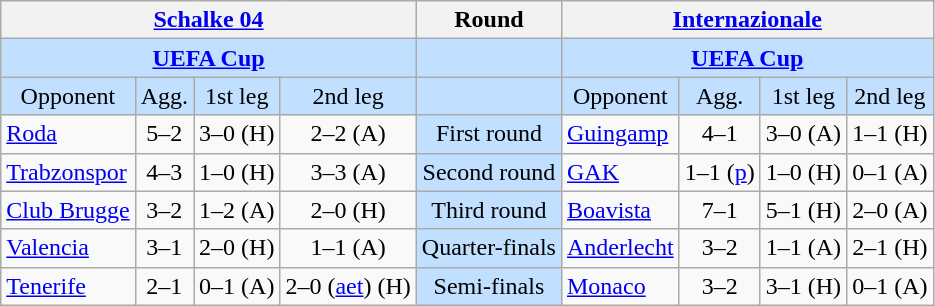<table class="wikitable" style="text-align:center">
<tr>
<th colspan="4"> <a href='#'>Schalke 04</a></th>
<th>Round</th>
<th colspan="4"> <a href='#'>Internazionale</a></th>
</tr>
<tr bgcolor=#c1e0ff>
<td colspan="4"><strong><a href='#'>UEFA Cup</a></strong></td>
<td></td>
<td colspan="4"><strong><a href='#'>UEFA Cup</a></strong></td>
</tr>
<tr bgcolor=#c1e0ff>
<td>Opponent</td>
<td>Agg.</td>
<td>1st leg</td>
<td>2nd leg</td>
<td></td>
<td>Opponent</td>
<td>Agg.</td>
<td>1st leg</td>
<td>2nd leg</td>
</tr>
<tr>
<td align=left> <a href='#'>Roda</a></td>
<td>5–2</td>
<td>3–0 (H)</td>
<td>2–2 (A)</td>
<td bgcolor=#c1e0ff>First round</td>
<td align=left> <a href='#'>Guingamp</a></td>
<td>4–1</td>
<td>3–0 (A)</td>
<td>1–1 (H)</td>
</tr>
<tr>
<td align=left> <a href='#'>Trabzonspor</a></td>
<td>4–3</td>
<td>1–0 (H)</td>
<td>3–3 (A)</td>
<td bgcolor=#c1e0ff>Second round</td>
<td align=left> <a href='#'>GAK</a></td>
<td>1–1 (<a href='#'>p</a>)</td>
<td>1–0 (H)</td>
<td>0–1 (A)</td>
</tr>
<tr>
<td align=left> <a href='#'>Club Brugge</a></td>
<td>3–2</td>
<td>1–2 (A)</td>
<td>2–0 (H)</td>
<td bgcolor=#c1e0ff>Third round</td>
<td align=left> <a href='#'>Boavista</a></td>
<td>7–1</td>
<td>5–1 (H)</td>
<td>2–0 (A)</td>
</tr>
<tr>
<td align=left> <a href='#'>Valencia</a></td>
<td>3–1</td>
<td>2–0 (H)</td>
<td>1–1 (A)</td>
<td bgcolor=#c1e0ff>Quarter-finals</td>
<td align=left> <a href='#'>Anderlecht</a></td>
<td>3–2</td>
<td>1–1 (A)</td>
<td>2–1 (H)</td>
</tr>
<tr>
<td align=left> <a href='#'>Tenerife</a></td>
<td>2–1</td>
<td>0–1 (A)</td>
<td>2–0 (<a href='#'>aet</a>) (H)</td>
<td bgcolor=#c1e0ff>Semi-finals</td>
<td align=left> <a href='#'>Monaco</a></td>
<td>3–2</td>
<td>3–1 (H)</td>
<td>0–1 (A)</td>
</tr>
</table>
